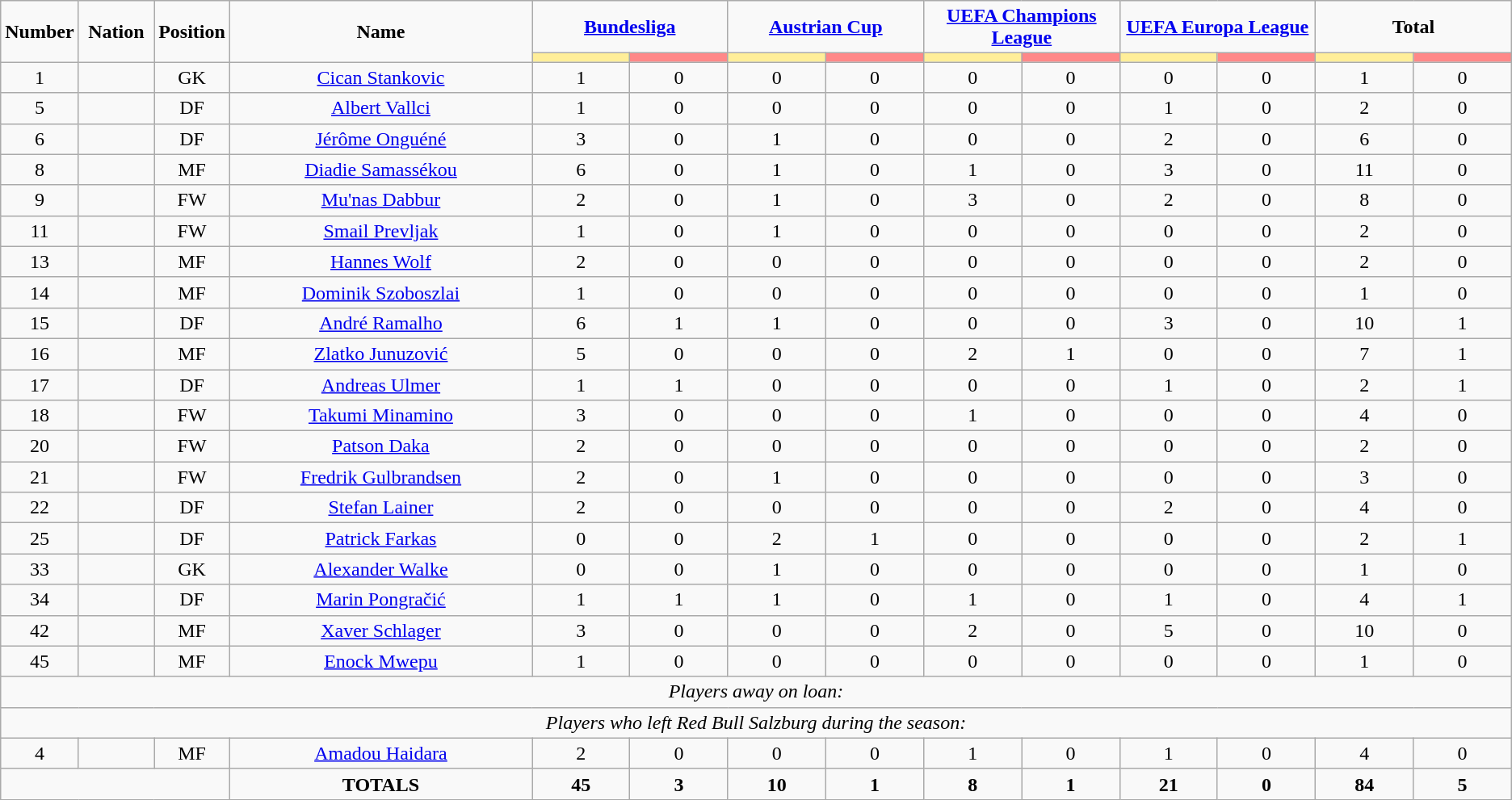<table class="wikitable" style="text-align:center;">
<tr>
<td rowspan="2"  style="width:5%; text-align:center;"><strong>Number</strong></td>
<td rowspan="2"  style="width:5%; text-align:center;"><strong>Nation</strong></td>
<td rowspan="2"  style="width:5%; text-align:center;"><strong>Position</strong></td>
<td rowspan="2"  style="width:20%; text-align:center;"><strong>Name</strong></td>
<td colspan="2" style="text-align:center;"><strong><a href='#'>Bundesliga</a></strong></td>
<td colspan="2" style="text-align:center;"><strong><a href='#'>Austrian Cup</a></strong></td>
<td colspan="2" style="text-align:center;"><strong><a href='#'>UEFA Champions League</a></strong></td>
<td colspan="2" style="text-align:center;"><strong><a href='#'>UEFA Europa League</a></strong></td>
<td colspan="2" style="text-align:center;"><strong>Total</strong></td>
</tr>
<tr>
<th style="width:60px; background:#fe9;"></th>
<th style="width:60px; background:#ff8888;"></th>
<th style="width:60px; background:#fe9;"></th>
<th style="width:60px; background:#ff8888;"></th>
<th style="width:60px; background:#fe9;"></th>
<th style="width:60px; background:#ff8888;"></th>
<th style="width:60px; background:#fe9;"></th>
<th style="width:60px; background:#ff8888;"></th>
<th style="width:60px; background:#fe9;"></th>
<th style="width:60px; background:#ff8888;"></th>
</tr>
<tr>
<td>1</td>
<td></td>
<td>GK</td>
<td><a href='#'>Cican Stankovic</a></td>
<td>1</td>
<td>0</td>
<td>0</td>
<td>0</td>
<td>0</td>
<td>0</td>
<td>0</td>
<td>0</td>
<td>1</td>
<td>0</td>
</tr>
<tr>
<td>5</td>
<td></td>
<td>DF</td>
<td><a href='#'>Albert Vallci</a></td>
<td>1</td>
<td>0</td>
<td>0</td>
<td>0</td>
<td>0</td>
<td>0</td>
<td>1</td>
<td>0</td>
<td>2</td>
<td>0</td>
</tr>
<tr>
<td>6</td>
<td></td>
<td>DF</td>
<td><a href='#'>Jérôme Onguéné</a></td>
<td>3</td>
<td>0</td>
<td>1</td>
<td>0</td>
<td>0</td>
<td>0</td>
<td>2</td>
<td>0</td>
<td>6</td>
<td>0</td>
</tr>
<tr>
<td>8</td>
<td></td>
<td>MF</td>
<td><a href='#'>Diadie Samassékou</a></td>
<td>6</td>
<td>0</td>
<td>1</td>
<td>0</td>
<td>1</td>
<td>0</td>
<td>3</td>
<td>0</td>
<td>11</td>
<td>0</td>
</tr>
<tr>
<td>9</td>
<td></td>
<td>FW</td>
<td><a href='#'>Mu'nas Dabbur</a></td>
<td>2</td>
<td>0</td>
<td>1</td>
<td>0</td>
<td>3</td>
<td>0</td>
<td>2</td>
<td>0</td>
<td>8</td>
<td>0</td>
</tr>
<tr>
<td>11</td>
<td></td>
<td>FW</td>
<td><a href='#'>Smail Prevljak</a></td>
<td>1</td>
<td>0</td>
<td>1</td>
<td>0</td>
<td>0</td>
<td>0</td>
<td>0</td>
<td>0</td>
<td>2</td>
<td>0</td>
</tr>
<tr>
<td>13</td>
<td></td>
<td>MF</td>
<td><a href='#'>Hannes Wolf</a></td>
<td>2</td>
<td>0</td>
<td>0</td>
<td>0</td>
<td>0</td>
<td>0</td>
<td>0</td>
<td>0</td>
<td>2</td>
<td>0</td>
</tr>
<tr>
<td>14</td>
<td></td>
<td>MF</td>
<td><a href='#'>Dominik Szoboszlai</a></td>
<td>1</td>
<td>0</td>
<td>0</td>
<td>0</td>
<td>0</td>
<td>0</td>
<td>0</td>
<td>0</td>
<td>1</td>
<td>0</td>
</tr>
<tr>
<td>15</td>
<td></td>
<td>DF</td>
<td><a href='#'>André Ramalho</a></td>
<td>6</td>
<td>1</td>
<td>1</td>
<td>0</td>
<td>0</td>
<td>0</td>
<td>3</td>
<td>0</td>
<td>10</td>
<td>1</td>
</tr>
<tr>
<td>16</td>
<td></td>
<td>MF</td>
<td><a href='#'>Zlatko Junuzović</a></td>
<td>5</td>
<td>0</td>
<td>0</td>
<td>0</td>
<td>2</td>
<td>1</td>
<td>0</td>
<td>0</td>
<td>7</td>
<td>1</td>
</tr>
<tr>
<td>17</td>
<td></td>
<td>DF</td>
<td><a href='#'>Andreas Ulmer</a></td>
<td>1</td>
<td>1</td>
<td>0</td>
<td>0</td>
<td>0</td>
<td>0</td>
<td>1</td>
<td>0</td>
<td>2</td>
<td>1</td>
</tr>
<tr>
<td>18</td>
<td></td>
<td>FW</td>
<td><a href='#'>Takumi Minamino</a></td>
<td>3</td>
<td>0</td>
<td>0</td>
<td>0</td>
<td>1</td>
<td>0</td>
<td>0</td>
<td>0</td>
<td>4</td>
<td>0</td>
</tr>
<tr>
<td>20</td>
<td></td>
<td>FW</td>
<td><a href='#'>Patson Daka</a></td>
<td>2</td>
<td>0</td>
<td>0</td>
<td>0</td>
<td>0</td>
<td>0</td>
<td>0</td>
<td>0</td>
<td>2</td>
<td>0</td>
</tr>
<tr>
<td>21</td>
<td></td>
<td>FW</td>
<td><a href='#'>Fredrik Gulbrandsen</a></td>
<td>2</td>
<td>0</td>
<td>1</td>
<td>0</td>
<td>0</td>
<td>0</td>
<td>0</td>
<td>0</td>
<td>3</td>
<td>0</td>
</tr>
<tr>
<td>22</td>
<td></td>
<td>DF</td>
<td><a href='#'>Stefan Lainer</a></td>
<td>2</td>
<td>0</td>
<td>0</td>
<td>0</td>
<td>0</td>
<td>0</td>
<td>2</td>
<td>0</td>
<td>4</td>
<td>0</td>
</tr>
<tr>
<td>25</td>
<td></td>
<td>DF</td>
<td><a href='#'>Patrick Farkas</a></td>
<td>0</td>
<td>0</td>
<td>2</td>
<td>1</td>
<td>0</td>
<td>0</td>
<td>0</td>
<td>0</td>
<td>2</td>
<td>1</td>
</tr>
<tr>
<td>33</td>
<td></td>
<td>GK</td>
<td><a href='#'>Alexander Walke</a></td>
<td>0</td>
<td>0</td>
<td>1</td>
<td>0</td>
<td>0</td>
<td>0</td>
<td>0</td>
<td>0</td>
<td>1</td>
<td>0</td>
</tr>
<tr>
<td>34</td>
<td></td>
<td>DF</td>
<td><a href='#'>Marin Pongračić</a></td>
<td>1</td>
<td>1</td>
<td>1</td>
<td>0</td>
<td>1</td>
<td>0</td>
<td>1</td>
<td>0</td>
<td>4</td>
<td>1</td>
</tr>
<tr>
<td>42</td>
<td></td>
<td>MF</td>
<td><a href='#'>Xaver Schlager</a></td>
<td>3</td>
<td>0</td>
<td>0</td>
<td>0</td>
<td>2</td>
<td>0</td>
<td>5</td>
<td>0</td>
<td>10</td>
<td>0</td>
</tr>
<tr>
<td>45</td>
<td></td>
<td>MF</td>
<td><a href='#'>Enock Mwepu</a></td>
<td>1</td>
<td>0</td>
<td>0</td>
<td>0</td>
<td>0</td>
<td>0</td>
<td>0</td>
<td>0</td>
<td>1</td>
<td>0</td>
</tr>
<tr>
<td colspan="14"><em>Players away on loan:</em></td>
</tr>
<tr>
<td colspan="14"><em>Players who left Red Bull Salzburg during the season:</em></td>
</tr>
<tr>
<td>4</td>
<td></td>
<td>MF</td>
<td><a href='#'>Amadou Haidara</a></td>
<td>2</td>
<td>0</td>
<td>0</td>
<td>0</td>
<td>1</td>
<td>0</td>
<td>1</td>
<td>0</td>
<td>4</td>
<td>0</td>
</tr>
<tr>
<td colspan="3"></td>
<td><strong>TOTALS</strong></td>
<td><strong>45</strong></td>
<td><strong>3</strong></td>
<td><strong>10</strong></td>
<td><strong>1</strong></td>
<td><strong>8</strong></td>
<td><strong>1</strong></td>
<td><strong>21</strong></td>
<td><strong>0</strong></td>
<td><strong>84</strong></td>
<td><strong>5</strong></td>
</tr>
</table>
